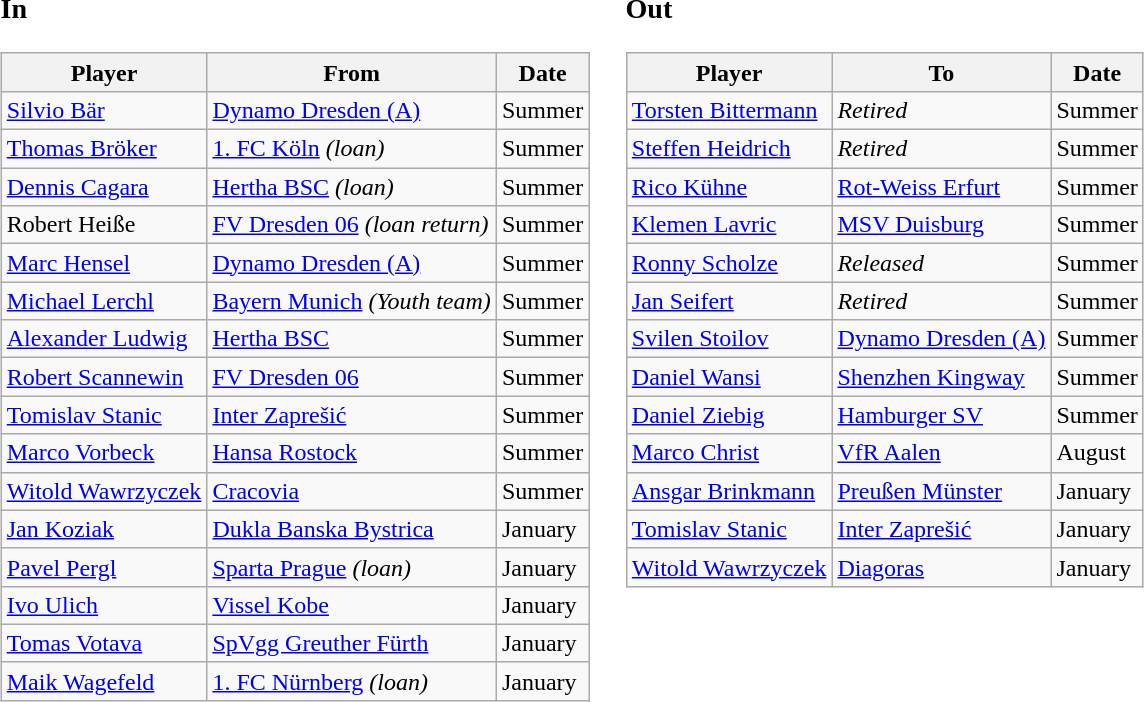<table>
<tr>
<td valign="top"><br><h3>In</h3><table class="wikitable">
<tr>
<th>Player</th>
<th>From</th>
<th>Date</th>
</tr>
<tr>
<td> <a href='#'>Silvio Bär</a></td>
<td><a href='#'>Dynamo Dresden (A)</a></td>
<td>Summer</td>
</tr>
<tr>
<td> <a href='#'>Thomas Bröker</a></td>
<td><a href='#'>1. FC Köln</a> <em>(loan)</em></td>
<td>Summer</td>
</tr>
<tr>
<td> <a href='#'>Dennis Cagara</a></td>
<td><a href='#'>Hertha BSC</a> <em>(loan)</em></td>
<td>Summer</td>
</tr>
<tr>
<td> Robert Heiße</td>
<td><a href='#'>FV Dresden 06</a> <em>(loan return)</em></td>
<td>Summer</td>
</tr>
<tr>
<td> <a href='#'>Marc Hensel</a></td>
<td><a href='#'>Dynamo Dresden (A)</a></td>
<td>Summer</td>
</tr>
<tr>
<td> <a href='#'>Michael Lerchl</a></td>
<td><a href='#'>Bayern Munich</a> <em>(Youth team)</em></td>
<td>Summer</td>
</tr>
<tr>
<td> <a href='#'>Alexander Ludwig</a></td>
<td><a href='#'>Hertha BSC</a></td>
<td>Summer</td>
</tr>
<tr>
<td> <a href='#'>Robert Scannewin</a></td>
<td><a href='#'>FV Dresden 06</a></td>
<td>Summer</td>
</tr>
<tr>
<td> <a href='#'>Tomislav Stanic</a></td>
<td><a href='#'>Inter Zaprešić</a></td>
<td>Summer</td>
</tr>
<tr>
<td> <a href='#'>Marco Vorbeck</a></td>
<td><a href='#'>Hansa Rostock</a></td>
<td>Summer</td>
</tr>
<tr>
<td> <a href='#'>Witold Wawrzyczek</a></td>
<td><a href='#'>Cracovia</a></td>
<td>Summer</td>
</tr>
<tr>
<td> <a href='#'>Jan Koziak</a></td>
<td><a href='#'>Dukla Banska Bystrica</a></td>
<td>January</td>
</tr>
<tr>
<td> <a href='#'>Pavel Pergl</a></td>
<td><a href='#'>Sparta Prague</a> <em>(loan)</em></td>
<td>January</td>
</tr>
<tr>
<td> <a href='#'>Ivo Ulich</a></td>
<td><a href='#'>Vissel Kobe</a></td>
<td>January</td>
</tr>
<tr>
<td> <a href='#'>Tomas Votava</a></td>
<td><a href='#'>SpVgg Greuther Fürth</a></td>
<td>January</td>
</tr>
<tr>
<td> <a href='#'>Maik Wagefeld</a></td>
<td><a href='#'>1. FC Nürnberg</a> <em>(loan)</em></td>
<td>January</td>
</tr>
</table>
</td>
<td></td>
<td valign="top"><br><h3>Out</h3><table class="wikitable">
<tr>
<th>Player</th>
<th>To</th>
<th>Date</th>
</tr>
<tr>
<td> <a href='#'>Torsten Bittermann</a></td>
<td><em>Retired</em></td>
<td>Summer</td>
</tr>
<tr>
<td> <a href='#'>Steffen Heidrich</a></td>
<td><em>Retired</em></td>
<td>Summer</td>
</tr>
<tr>
<td> <a href='#'>Rico Kühne</a></td>
<td><a href='#'>Rot-Weiss Erfurt</a></td>
<td>Summer</td>
</tr>
<tr>
<td> <a href='#'>Klemen Lavric</a></td>
<td><a href='#'>MSV Duisburg</a></td>
<td>Summer</td>
</tr>
<tr>
<td> <a href='#'>Ronny Scholze</a></td>
<td><em>Released</em></td>
<td>Summer</td>
</tr>
<tr>
<td> <a href='#'>Jan Seifert</a></td>
<td><em>Retired</em></td>
<td>Summer</td>
</tr>
<tr>
<td> <a href='#'>Svilen Stoilov</a></td>
<td><a href='#'>Dynamo Dresden (A)</a></td>
<td>Summer</td>
</tr>
<tr>
<td> <a href='#'>Daniel Wansi</a></td>
<td><a href='#'>Shenzhen Kingway</a></td>
<td>Summer</td>
</tr>
<tr>
<td> <a href='#'>Daniel Ziebig</a></td>
<td><a href='#'>Hamburger SV</a></td>
<td>Summer</td>
</tr>
<tr>
<td> <a href='#'>Marco Christ</a></td>
<td><a href='#'>VfR Aalen</a></td>
<td>August</td>
</tr>
<tr>
<td> <a href='#'>Ansgar Brinkmann</a></td>
<td><a href='#'>Preußen Münster</a></td>
<td>January</td>
</tr>
<tr>
<td> <a href='#'>Tomislav Stanic</a></td>
<td><a href='#'>Inter Zaprešić</a></td>
<td>January</td>
</tr>
<tr>
<td> <a href='#'>Witold Wawrzyczek</a></td>
<td><a href='#'>Diagoras</a></td>
<td>January</td>
</tr>
</table>
</td>
</tr>
</table>
